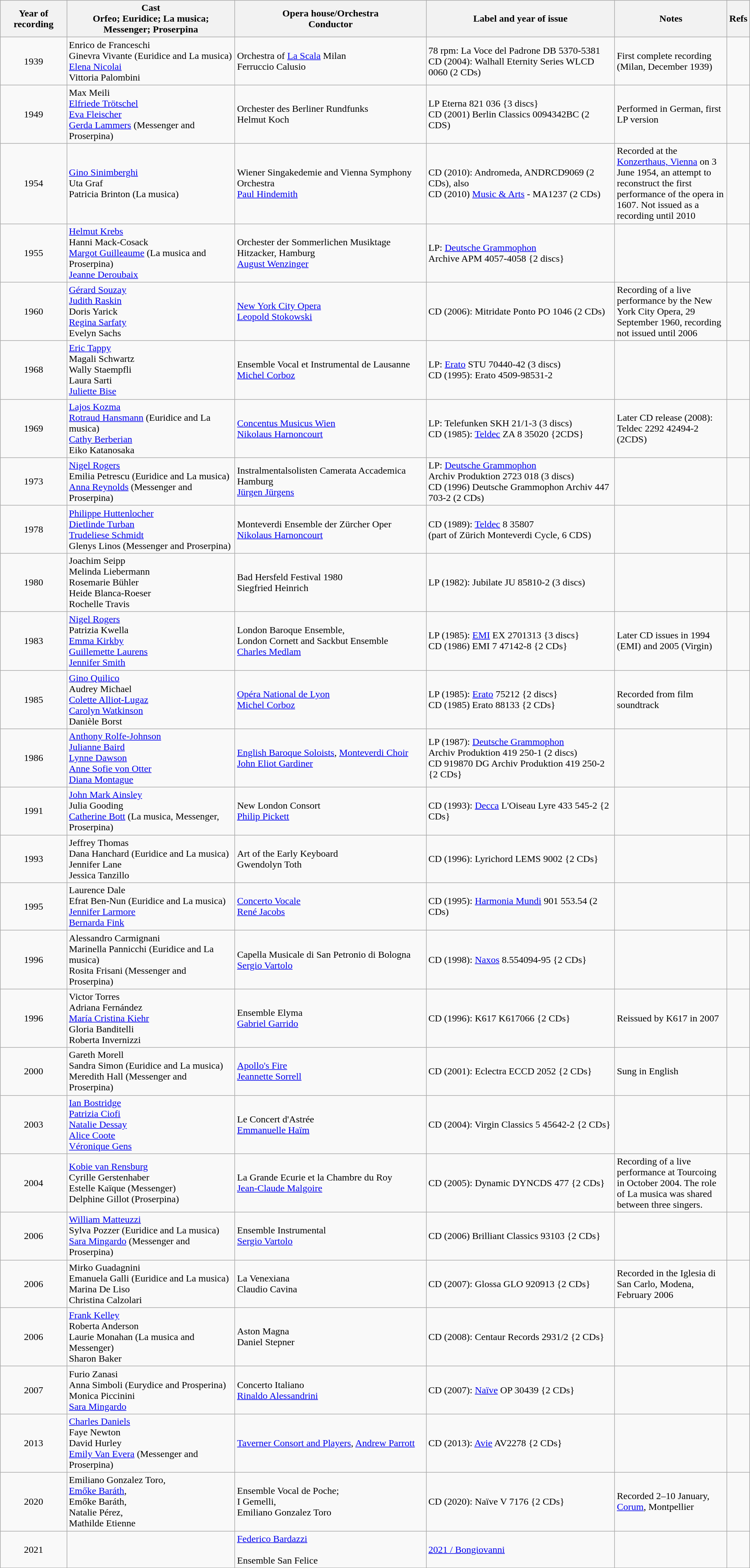<table class= "wikitable">
<tr>
<th>Year of recording</th>
<th>Cast<br>Orfeo; Euridice; La musica; Messenger; Proserpina</th>
<th>Opera house/Orchestra<br>Conductor</th>
<th>Label and year of issue</th>
<th width=15%>Notes</th>
<th>Refs</th>
</tr>
<tr>
<td align= "center">1939</td>
<td>Enrico de Franceschi<br>Ginevra Vivante (Euridice and La musica)<br> <a href='#'>Elena Nicolai</a> <br>Vittoria Palombini</td>
<td>Orchestra of <a href='#'>La Scala</a> Milan<br>Ferruccio Calusio</td>
<td>78 rpm: La Voce del Padrone DB 5370-5381<br>CD (2004):  Walhall Eternity Series WLCD 0060 (2 CDs)</td>
<td>First complete recording (Milan, December 1939)</td>
<td><br>
</td>
</tr>
<tr>
<td align= "center">1949</td>
<td>Max Meili<br><a href='#'>Elfriede Trötschel</a><br><a href='#'>Eva Fleischer</a><br><a href='#'>Gerda Lammers</a> (Messenger and Proserpina)</td>
<td>Orchester des Berliner Rundfunks<br> Helmut Koch</td>
<td>LP  Eterna 821 036 {3 discs}<br>CD (2001) Berlin Classics 0094342BC (2 CDS)</td>
<td>Performed in German, first LP version</td>
<td><br></td>
</tr>
<tr>
<td align= "center">1954</td>
<td><a href='#'>Gino Sinimberghi</a><br>Uta Graf<br>Patricia Brinton (La musica)</td>
<td>Wiener Singakedemie and Vienna Symphony Orchestra<br><a href='#'>Paul Hindemith</a></td>
<td>CD  (2010): Andromeda, ANDRCD9069 (2 CDs), also<br>CD (2010) <a href='#'>Music & Arts</a> - MA1237 (2 CDs)</td>
<td>Recorded at the <a href='#'>Konzerthaus, Vienna</a> on 3 June 1954, an attempt to reconstruct the first performance of the opera in 1607. Not issued as a recording until 2010</td>
<td></td>
</tr>
<tr>
<td align= "center">1955</td>
<td><a href='#'>Helmut Krebs</a><br>Hanni Mack-Cosack<br> <a href='#'>Margot Guilleaume</a> (La musica and Proserpina)<br><a href='#'>Jeanne Deroubaix</a></td>
<td>Orchester der Sommerlichen Musiktage Hitzacker, Hamburg<br><a href='#'>August Wenzinger</a></td>
<td>LP:  <a href='#'>Deutsche Grammophon</a><br> Archive APM 4057-4058 {2 discs}</td>
<td></td>
<td><br></td>
</tr>
<tr>
<td align= "center">1960</td>
<td><a href='#'>Gérard Souzay</a><br><a href='#'>Judith Raskin</a><br>Doris Yarick<br><a href='#'>Regina Sarfaty</a><br> Evelyn Sachs</td>
<td><a href='#'>New York City Opera</a><br><a href='#'>Leopold Stokowski</a></td>
<td>CD (2006): Mitridate Ponto PO 1046 (2 CDs)</td>
<td>Recording of a live performance by the New York City Opera, 29 September 1960, recording not issued until 2006</td>
<td></td>
</tr>
<tr>
<td align= "center">1968</td>
<td><a href='#'>Eric Tappy</a><br>Magali Schwartz<br>Wally Staempfli<br>Laura Sarti<br><a href='#'>Juliette Bise</a></td>
<td>Ensemble Vocal et Instrumental de Lausanne<br><a href='#'>Michel Corboz</a></td>
<td>LP: <a href='#'>Erato</a> STU 70440-42 (3 discs)<br>CD (1995):  Erato 4509-98531-2</td>
<td></td>
<td><br></td>
</tr>
<tr>
<td align= "center">1969</td>
<td><a href='#'>Lajos Kozma</a><br><a href='#'>Rotraud Hansmann</a> (Euridice and La musica)<br><a href='#'>Cathy Berberian</a><br> Eiko Katanosaka</td>
<td><a href='#'>Concentus Musicus Wien</a><br><a href='#'>Nikolaus Harnoncourt</a></td>
<td>LP: Telefunken  SKH 21/1-3 (3 discs)<br>CD (1985): <a href='#'>Teldec</a> ZA 8 35020 {2CDS}</td>
<td>Later CD release (2008):<br> Teldec 2292 42494-2 (2CDS)</td>
<td><br>
</td>
</tr>
<tr>
<td align= "center">1973</td>
<td><a href='#'>Nigel Rogers</a><br>Emilia Petrescu (Euridice and La musica)<br><a href='#'>Anna Reynolds</a> (Messenger and Proserpina)</td>
<td>Instralmentalsolisten Camerata Accademica Hamburg<br><a href='#'>Jürgen Jürgens</a></td>
<td>LP: <a href='#'>Deutsche Grammophon</a><br> Archiv Produktion 2723 018 (3 discs)<br>CD (1996) Deutsche Grammophon Archiv 447 703-2 (2 CDs)</td>
<td></td>
<td></td>
</tr>
<tr>
<td align= "center">1978</td>
<td><a href='#'>Philippe Huttenlocher</a><br><a href='#'>Dietlinde Turban</a><br><a href='#'>Trudeliese Schmidt</a><br>Glenys Linos (Messenger and Proserpina)</td>
<td>Monteverdi Ensemble der Zürcher Oper<br><a href='#'>Nikolaus Harnoncourt</a></td>
<td>CD (1989): <a href='#'>Teldec</a> 8 35807<br> (part of Zürich Monteverdi Cycle, 6 CDS)</td>
<td></td>
<td></td>
</tr>
<tr>
<td align= "center">1980</td>
<td>Joachim Seipp<br>Melinda Liebermann<br>Rosemarie Bühler<br> Heide Blanca-Roeser<br>Rochelle Travis</td>
<td>Bad Hersfeld Festival 1980<br>Siegfried Heinrich</td>
<td>LP (1982): Jubilate JU 85810-2 (3 discs)</td>
<td></td>
<td><br></td>
</tr>
<tr>
<td align= "center">1983</td>
<td><a href='#'>Nigel Rogers</a><br>Patrizia Kwella<br><a href='#'>Emma Kirkby</a><br><a href='#'>Guillemette Laurens</a><br><a href='#'>Jennifer Smith</a></td>
<td>London Baroque Ensemble,<br> London Cornett and Sackbut Ensemble<br><a href='#'>Charles Medlam</a></td>
<td>LP (1985): <a href='#'>EMI</a> EX 2701313 {3 discs}<br>CD (1986) EMI 7 47142-8 {2 CDs}</td>
<td>Later CD issues in 1994 (EMI) and 2005 (Virgin)</td>
<td><br>
</td>
</tr>
<tr>
<td align= "center">1985</td>
<td><a href='#'>Gino Quilico</a><br>Audrey Michael<br><a href='#'>Colette Alliot-Lugaz</a><br><a href='#'>Carolyn Watkinson</a><br>Danièle Borst</td>
<td><a href='#'>Opéra National de Lyon</a><br><a href='#'>Michel Corboz</a></td>
<td>LP (1985): <a href='#'>Erato</a> 75212 {2 discs}<br>CD (1985) Erato 88133 {2 CDs}</td>
<td>Recorded from film soundtrack</td>
<td></td>
</tr>
<tr>
<td align= "center">1986</td>
<td><a href='#'>Anthony Rolfe-Johnson</a><br><a href='#'>Julianne Baird</a><br><a href='#'>Lynne Dawson</a><br><a href='#'>Anne Sofie von Otter</a><br><a href='#'>Diana Montague</a></td>
<td><a href='#'>English Baroque Soloists</a>, <a href='#'>Monteverdi Choir</a><br><a href='#'>John Eliot Gardiner</a></td>
<td>LP (1987): <a href='#'>Deutsche Grammophon</a><br> Archiv Produktion 419 250-1 (2 discs)<br>CD 919870 DG Archiv Produktion 419 250-2 {2 CDs}</td>
<td></td>
<td><br></td>
</tr>
<tr>
<td align= "center">1991</td>
<td><a href='#'>John Mark Ainsley</a><br>Julia Gooding<br><a href='#'>Catherine Bott</a> (La musica, Messenger, Proserpina)</td>
<td>New London Consort<br><a href='#'>Philip Pickett</a></td>
<td>CD (1993): <a href='#'>Decca</a> L'Oiseau Lyre 433 545-2 {2 CDs}</td>
<td></td>
<td><br></td>
</tr>
<tr>
<td align= "center">1993</td>
<td>Jeffrey Thomas<br>Dana Hanchard (Euridice and La musica)<br>Jennifer Lane<br>Jessica Tanzillo</td>
<td>Art of the Early Keyboard<br>Gwendolyn Toth</td>
<td>CD (1996): Lyrichord LEMS 9002 {2 CDs}</td>
<td></td>
<td></td>
</tr>
<tr>
<td align= "center">1995</td>
<td>Laurence Dale<br>Efrat Ben-Nun (Euridice and La musica)<br><a href='#'>Jennifer Larmore</a><br> <a href='#'>Bernarda Fink</a></td>
<td><a href='#'>Concerto Vocale</a><br><a href='#'>René Jacobs</a></td>
<td>CD (1995): <a href='#'>Harmonia Mundi</a> 901 553.54 (2 CDs)</td>
<td></td>
<td><br></td>
</tr>
<tr>
<td align= "center">1996</td>
<td>Alessandro Carmignani<br>Marinella Pannicchi (Euridice and La musica)<br>Rosita Frisani (Messenger and Proserpina)</td>
<td>Capella Musicale di San Petronio di Bologna<br><a href='#'>Sergio Vartolo</a></td>
<td>CD (1998): <a href='#'>Naxos</a> 8.554094-95 {2 CDs}</td>
<td></td>
<td></td>
</tr>
<tr>
<td align= "center">1996</td>
<td>Victor Torres<br>Adriana Fernández<br><a href='#'>María Cristina Kiehr</a><br>Gloria Banditelli<br>Roberta Invernizzi</td>
<td>Ensemble Elyma<br><a href='#'>Gabriel Garrido</a></td>
<td>CD (1996):  K617 K617066 {2 CDs}</td>
<td>Reissued by K617 in 2007</td>
<td><br></td>
</tr>
<tr>
<td align= "center">2000</td>
<td>Gareth Morell<br>Sandra Simon (Euridice and La musica)<br>Meredith Hall (Messenger and Proserpina)</td>
<td><a href='#'>Apollo's Fire</a><br><a href='#'>Jeannette Sorrell</a></td>
<td>CD (2001): Eclectra ECCD 2052 {2 CDs}</td>
<td>Sung in English</td>
<td></td>
</tr>
<tr>
<td align= "center">2003</td>
<td><a href='#'>Ian Bostridge</a><br><a href='#'>Patrizia Ciofi</a><br><a href='#'>Natalie Dessay</a><br><a href='#'>Alice Coote</a><br><a href='#'>Véronique Gens</a></td>
<td>Le Concert d'Astrée<br><a href='#'>Emmanuelle Haïm</a></td>
<td>CD (2004): Virgin Classics 5 45642-2 {2 CDs}</td>
<td></td>
<td><br>
</td>
</tr>
<tr>
<td align= "center">2004</td>
<td><a href='#'>Kobie van Rensburg</a><br>Cyrille Gerstenhaber<br>Estelle Kaïque (Messenger)<br>Delphine Gillot (Proserpina)</td>
<td>La Grande Ecurie et la Chambre du Roy<br><a href='#'>Jean-Claude Malgoire</a></td>
<td>CD (2005): Dynamic DYNCDS 477 {2 CDs}</td>
<td>Recording of a live performance at Tourcoing in October 2004. The role of La musica was shared between three singers.</td>
<td></td>
</tr>
<tr>
<td align= "center">2006</td>
<td><a href='#'>William Matteuzzi</a><br>Sylva Pozzer (Euridice and La musica)<br><a href='#'>Sara Mingardo</a> (Messenger and Proserpina)</td>
<td>Ensemble Instrumental<br> <a href='#'>Sergio Vartolo</a></td>
<td>CD (2006) Brilliant Classics 93103 {2 CDs}</td>
<td></td>
<td></td>
</tr>
<tr>
<td align= "center">2006</td>
<td>Mirko Guadagnini<br>Emanuela Galli (Euridice and La musica)<br>Marina De Liso<br>Christina Calzolari</td>
<td>La Venexiana<br>Claudio Cavina</td>
<td>CD (2007): Glossa GLO 920913 {2 CDs}</td>
<td>Recorded in the Iglesia di San Carlo, Modena, February 2006</td>
<td></td>
</tr>
<tr>
<td align= "center">2006</td>
<td><a href='#'>Frank Kelley</a><br>Roberta Anderson<br>Laurie Monahan (La musica and Messenger)<br>Sharon Baker</td>
<td>Aston Magna<br>Daniel Stepner</td>
<td>CD (2008): Centaur Records 2931/2 {2 CDs}</td>
<td></td>
<td></td>
</tr>
<tr>
<td align= "center">2007</td>
<td>Furio Zanasi<br>Anna Simboli (Eurydice and Prosperina)<br>Monica Piccinini<br><a href='#'>Sara Mingardo</a></td>
<td>Concerto Italiano<br><a href='#'>Rinaldo Alessandrini</a></td>
<td>CD  (2007): <a href='#'>Naïve</a> OP 30439 {2 CDs}</td>
<td></td>
<td></td>
</tr>
<tr>
<td align= "center">2013</td>
<td><a href='#'>Charles Daniels</a><br>Faye Newton<br>David Hurley<br><a href='#'>Emily Van Evera</a> (Messenger and Proserpina)</td>
<td><a href='#'>Taverner Consort and Players</a>, <a href='#'>Andrew Parrott</a><br></td>
<td>CD  (2013): <a href='#'>Avie</a> AV2278 {2 CDs}</td>
<td></td>
<td></td>
</tr>
<tr>
<td align= "center">2020</td>
<td>Emiliano Gonzalez Toro,<br><a href='#'>Emőke Baráth</a>,<br>Emőke Baráth,<br>Natalie Pérez,<br>Mathilde Etienne</td>
<td>Ensemble Vocal de Poche;<br>I Gemelli,<br>Emiliano Gonzalez Toro</td>
<td>CD  (2020): Naïve V 7176 {2 CDs}</td>
<td>Recorded 2–10 January, <a href='#'>Corum</a>, Montpellier</td>
<td></td>
</tr>
<tr>
<td align= "center">2021</td>
<td></td>
<td><a href='#'>Federico Bardazzi</a><br><br>Ensemble San Felice</td>
<td><a href='#'>2021 / Bongiovanni</a></td>
<td></td>
<td></td>
</tr>
</table>
